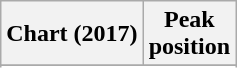<table class="wikitable sortable plainrowheaders" style="text-align:center">
<tr>
<th scope="col">Chart (2017)</th>
<th scope="col">Peak<br>position</th>
</tr>
<tr>
</tr>
<tr>
</tr>
<tr>
</tr>
</table>
